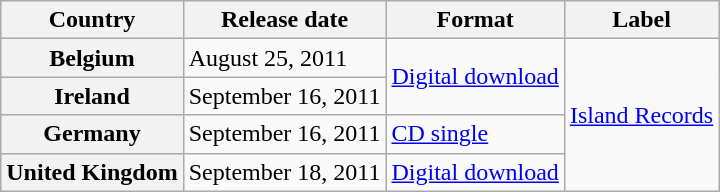<table class="wikitable plainrowheaders">
<tr>
<th scope="col">Country</th>
<th scope="col">Release date</th>
<th scope="col">Format</th>
<th scope="col">Label</th>
</tr>
<tr>
<th scope="row">Belgium</th>
<td>August 25, 2011</td>
<td rowspan="2"><a href='#'>Digital download</a></td>
<td rowspan="4"><a href='#'>Island Records</a></td>
</tr>
<tr>
<th scope="row">Ireland</th>
<td>September 16, 2011</td>
</tr>
<tr>
<th scope="row">Germany</th>
<td>September 16, 2011</td>
<td><a href='#'>CD single</a></td>
</tr>
<tr>
<th scope="row">United Kingdom</th>
<td>September 18, 2011</td>
<td><a href='#'>Digital download</a></td>
</tr>
</table>
